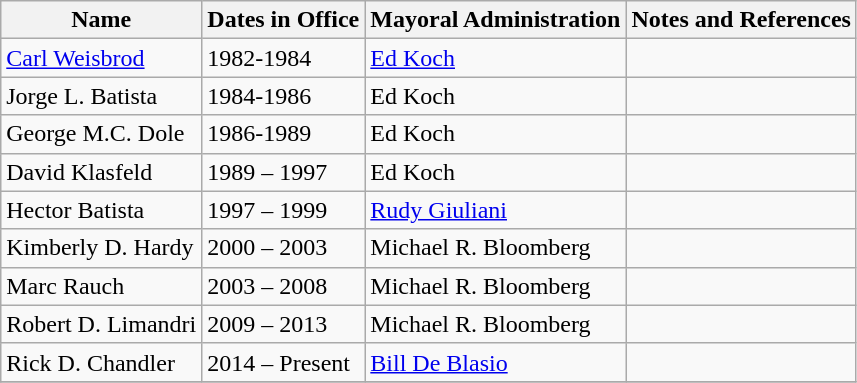<table class="wikitable">
<tr>
<th>Name</th>
<th>Dates in Office</th>
<th>Mayoral Administration</th>
<th>Notes and References</th>
</tr>
<tr>
<td><a href='#'>Carl Weisbrod</a></td>
<td>1982-1984</td>
<td><a href='#'>Ed Koch</a></td>
<td></td>
</tr>
<tr>
<td>Jorge L. Batista</td>
<td>1984-1986</td>
<td>Ed Koch</td>
<td></td>
</tr>
<tr>
<td>George M.C. Dole</td>
<td>1986-1989</td>
<td>Ed Koch</td>
<td></td>
</tr>
<tr>
<td>David Klasfeld</td>
<td>1989 – 1997</td>
<td>Ed Koch</td>
<td></td>
</tr>
<tr>
<td>Hector Batista</td>
<td>1997 – 1999</td>
<td><a href='#'>Rudy Giuliani</a></td>
<td></td>
</tr>
<tr>
<td>Kimberly D. Hardy</td>
<td>2000 – 2003</td>
<td>Michael R. Bloomberg</td>
<td></td>
</tr>
<tr>
<td>Marc Rauch</td>
<td>2003 – 2008</td>
<td>Michael R. Bloomberg</td>
<td></td>
</tr>
<tr>
<td>Robert D. Limandri</td>
<td>2009 – 2013</td>
<td>Michael R. Bloomberg</td>
<td></td>
</tr>
<tr>
<td>Rick D. Chandler</td>
<td>2014 – Present</td>
<td><a href='#'>Bill De Blasio</a></td>
<td></td>
</tr>
<tr>
</tr>
</table>
